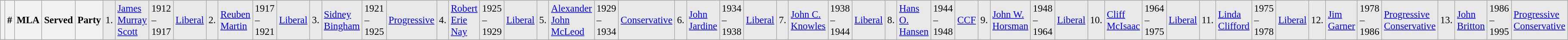<table class="wikitable" style="font-size: 95%; clear:both">
<tr style="background-color:#E9E9E9">
<th></th>
<th style="width: 25px">#</th>
<th style="width: 170px">MLA</th>
<th style="width: 80px">Served</th>
<th style="width: 150px">Party<br></th>
<td>1.</td>
<td><a href='#'>James Murray Scott</a></td>
<td>1912 – 1917</td>
<td><a href='#'>Liberal</a><br></td>
<td>2.</td>
<td><a href='#'>Reuben Martin</a></td>
<td>1917 – 1921</td>
<td><a href='#'>Liberal</a><br></td>
<td>3.</td>
<td><a href='#'>Sidney Bingham</a></td>
<td>1921 – 1925</td>
<td><a href='#'>Progressive</a><br></td>
<td>4.</td>
<td><a href='#'>Robert Erie Nay</a></td>
<td>1925 – 1929</td>
<td><a href='#'>Liberal</a><br></td>
<td>5.</td>
<td><a href='#'>Alexander John McLeod</a></td>
<td>1929 – 1934</td>
<td><a href='#'>Conservative</a><br></td>
<td>6.</td>
<td><a href='#'>John Jardine</a></td>
<td>1934 – 1938</td>
<td><a href='#'>Liberal</a><br></td>
<td>7.</td>
<td><a href='#'>John C. Knowles</a></td>
<td>1938 – 1944</td>
<td><a href='#'>Liberal</a><br></td>
<td>8.</td>
<td><a href='#'>Hans O. Hansen</a></td>
<td>1944 – 1948</td>
<td><a href='#'>CCF</a><br></td>
<td>9.</td>
<td><a href='#'>John W. Horsman</a></td>
<td>1948 – 1964</td>
<td><a href='#'>Liberal</a><br></td>
<td>10.</td>
<td><a href='#'>Cliff McIsaac</a></td>
<td>1964 – 1975</td>
<td><a href='#'>Liberal</a><br></td>
<td>11.</td>
<td><a href='#'>Linda Clifford</a></td>
<td>1975 – 1978</td>
<td><a href='#'>Liberal</a><br></td>
<td>12.</td>
<td><a href='#'>Jim Garner</a></td>
<td>1978 – 1986</td>
<td><a href='#'>Progressive Conservative</a><br></td>
<td>13.</td>
<td><a href='#'>John Britton</a></td>
<td>1986 – 1995</td>
<td><a href='#'>Progressive Conservative</a></td>
</tr>
</table>
